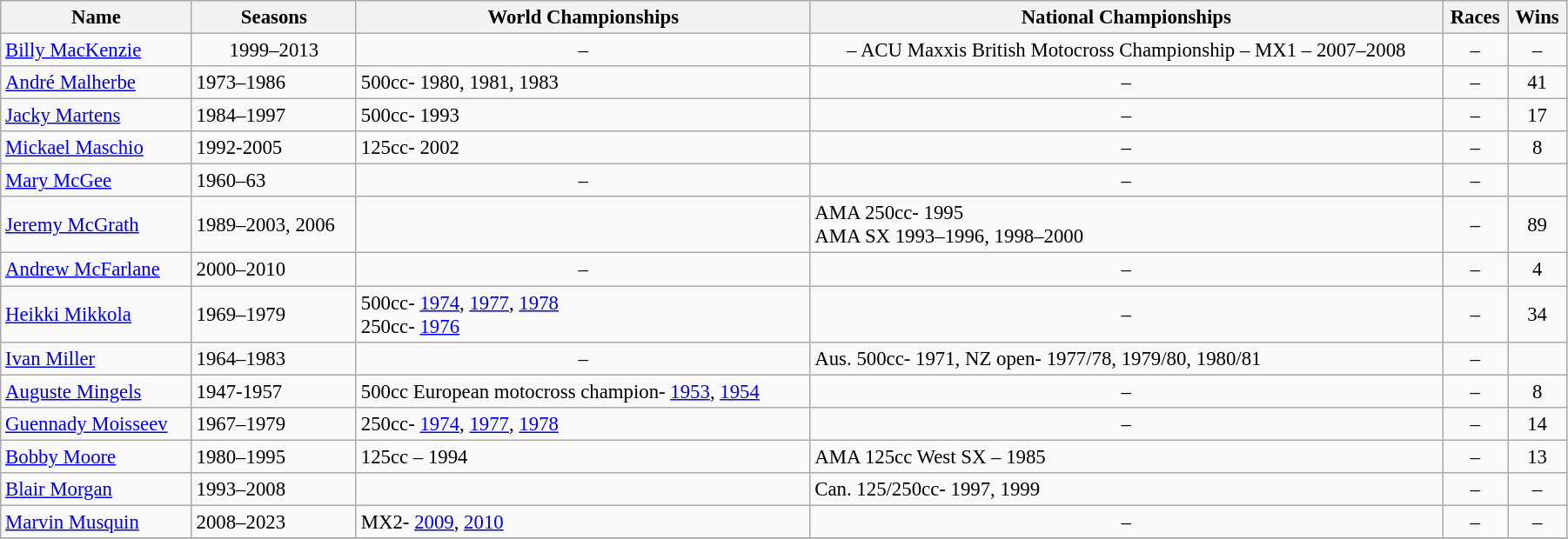<table class="sort wikitable sortable" style="font-size:95%;" width=95%>
<tr>
<th>Name</th>
<th>Seasons</th>
<th>World Championships</th>
<th>National Championships</th>
<th>Races</th>
<th>Wins</th>
</tr>
<tr>
<td> <a href='#'>Billy MacKenzie</a></td>
<td align="center">1999–2013</td>
<td align="center">–</td>
<td align="center">– ACU Maxxis British Motocross Championship – MX1 – 2007–2008</td>
<td align="center">–</td>
<td align="center">–</td>
</tr>
<tr>
<td> <a href='#'>André Malherbe</a></td>
<td>1973–1986</td>
<td>500cc- 1980, 1981, 1983</td>
<td align="center">–</td>
<td align="center">–</td>
<td align="center">41</td>
</tr>
<tr>
<td> <a href='#'>Jacky Martens</a></td>
<td>1984–1997</td>
<td>500cc- 1993</td>
<td align="center">–</td>
<td align="center">–</td>
<td align="center">17</td>
</tr>
<tr>
<td> <a href='#'>Mickael Maschio</a></td>
<td>1992-2005</td>
<td>125cc- 2002</td>
<td align="center">–</td>
<td align="center">–</td>
<td align="center">8</td>
</tr>
<tr>
<td> <a href='#'>Mary McGee</a></td>
<td>1960–63</td>
<td align="center">–</td>
<td align="center">–</td>
<td align="center">–</td>
<td align="center"></td>
</tr>
<tr>
<td> <a href='#'>Jeremy McGrath</a></td>
<td>1989–2003, 2006</td>
<td></td>
<td>AMA 250cc- 1995<br>AMA SX 1993–1996, 1998–2000</td>
<td align="center">–</td>
<td align="center">89</td>
</tr>
<tr>
<td> <a href='#'>Andrew McFarlane</a></td>
<td>2000–2010</td>
<td align="center">–</td>
<td align="center">–</td>
<td align="center">–</td>
<td align="center">4</td>
</tr>
<tr>
<td> <a href='#'>Heikki Mikkola</a></td>
<td>1969–1979</td>
<td>500cc- <a href='#'>1974</a>, <a href='#'>1977</a>, <a href='#'>1978</a><br>250cc- <a href='#'>1976</a></td>
<td align="center">–</td>
<td align="center">–</td>
<td align="center">34</td>
</tr>
<tr>
<td> <a href='#'>Ivan Miller</a></td>
<td>1964–1983</td>
<td align="center">–</td>
<td>Aus. 500cc- 1971, NZ open- 1977/78, 1979/80, 1980/81</td>
<td align="center">–</td>
<td align="center"></td>
</tr>
<tr>
<td> <a href='#'>Auguste Mingels</a></td>
<td>1947-1957</td>
<td>500cc European motocross champion- <a href='#'>1953</a>, <a href='#'>1954</a></td>
<td align="center">–</td>
<td align="center">–</td>
<td align="center">8</td>
</tr>
<tr>
<td> <a href='#'>Guennady Moisseev</a></td>
<td>1967–1979</td>
<td>250cc- <a href='#'>1974</a>, <a href='#'>1977</a>, <a href='#'>1978</a></td>
<td align="center">–</td>
<td align="center">–</td>
<td align="center">14</td>
</tr>
<tr>
<td> <a href='#'>Bobby Moore</a></td>
<td>1980–1995</td>
<td>125cc – 1994</td>
<td>AMA 125cc West SX – 1985</td>
<td align="center">–</td>
<td align="center">13</td>
</tr>
<tr>
<td> <a href='#'>Blair Morgan</a></td>
<td>1993–2008</td>
<td></td>
<td>Can. 125/250cc- 1997, 1999</td>
<td align="center">–</td>
<td align="center">–</td>
</tr>
<tr>
<td> <a href='#'>Marvin Musquin</a></td>
<td>2008–2023</td>
<td>MX2- <a href='#'>2009</a>, <a href='#'>2010</a></td>
<td align="center">–</td>
<td align="center">–</td>
<td align="center">–</td>
</tr>
<tr>
</tr>
</table>
